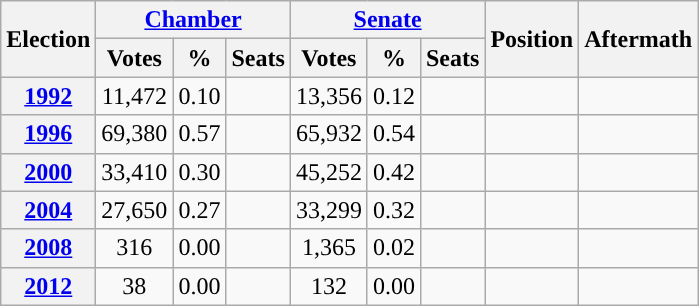<table class="wikitable" style="text-align:center">
<tr>
<th rowspan="2">Election</th>
<th colspan="3"><a href='#'>Chamber</a></th>
<th colspan="3"><a href='#'>Senate</a></th>
<th rowspan="2">Position</th>
<th rowspan="2">Aftermath</th>
</tr>
<tr>
<th>Votes</th>
<th>%</th>
<th>Seats</th>
<th>Votes</th>
<th>%</th>
<th>Seats</th>
</tr>
<tr>
<th><a href='#'>1992</a></th>
<td>11,472</td>
<td>0.10</td>
<td></td>
<td>13,356</td>
<td>0.12</td>
<td></td>
<td></td>
<td></td>
</tr>
<tr>
<th><a href='#'>1996</a></th>
<td>69,380</td>
<td>0.57</td>
<td></td>
<td>65,932</td>
<td>0.54</td>
<td></td>
<td></td>
<td></td>
</tr>
<tr>
<th><a href='#'>2000</a></th>
<td>33,410</td>
<td>0.30</td>
<td></td>
<td>45,252</td>
<td>0.42</td>
<td></td>
<td></td>
<td></td>
</tr>
<tr>
<th><a href='#'>2004</a></th>
<td>27,650</td>
<td>0.27</td>
<td></td>
<td>33,299</td>
<td>0.32</td>
<td></td>
<td></td>
<td></td>
</tr>
<tr>
<th><a href='#'>2008</a></th>
<td>316</td>
<td>0.00</td>
<td></td>
<td>1,365</td>
<td>0.02</td>
<td></td>
<td></td>
<td></td>
</tr>
<tr>
<th><a href='#'>2012</a></th>
<td>38</td>
<td>0.00</td>
<td></td>
<td>132</td>
<td>0.00</td>
<td></td>
<td></td>
<td></td>
</tr>
</table>
